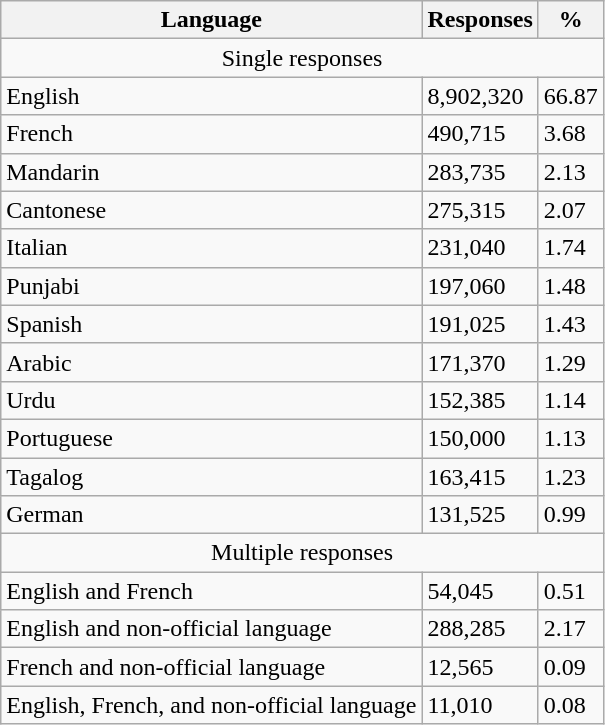<table class="wikitable" border="1">
<tr>
<th>Language</th>
<th>Responses</th>
<th>%</th>
</tr>
<tr>
<td colspan=3 style="text-align:center;">Single responses</td>
</tr>
<tr>
<td>English</td>
<td>8,902,320</td>
<td>66.87</td>
</tr>
<tr>
<td>French</td>
<td>490,715</td>
<td>3.68</td>
</tr>
<tr>
<td>Mandarin</td>
<td>283,735</td>
<td>2.13</td>
</tr>
<tr>
<td>Cantonese</td>
<td>275,315</td>
<td>2.07</td>
</tr>
<tr>
<td>Italian</td>
<td>231,040</td>
<td>1.74</td>
</tr>
<tr>
<td>Punjabi</td>
<td>197,060</td>
<td>1.48</td>
</tr>
<tr>
<td>Spanish</td>
<td>191,025</td>
<td>1.43</td>
</tr>
<tr>
<td>Arabic</td>
<td>171,370</td>
<td>1.29</td>
</tr>
<tr>
<td>Urdu</td>
<td>152,385</td>
<td>1.14</td>
</tr>
<tr>
<td>Portuguese</td>
<td>150,000</td>
<td>1.13</td>
</tr>
<tr>
<td>Tagalog</td>
<td>163,415</td>
<td>1.23</td>
</tr>
<tr>
<td>German</td>
<td>131,525</td>
<td>0.99</td>
</tr>
<tr>
<td colspan=3 style="text-align:center;">Multiple responses</td>
</tr>
<tr>
<td>English and French</td>
<td>54,045</td>
<td>0.51</td>
</tr>
<tr>
<td>English and non-official language</td>
<td>288,285</td>
<td>2.17</td>
</tr>
<tr>
<td>French and non-official language</td>
<td>12,565</td>
<td>0.09</td>
</tr>
<tr>
<td>English, French, and non-official language</td>
<td>11,010</td>
<td>0.08</td>
</tr>
</table>
